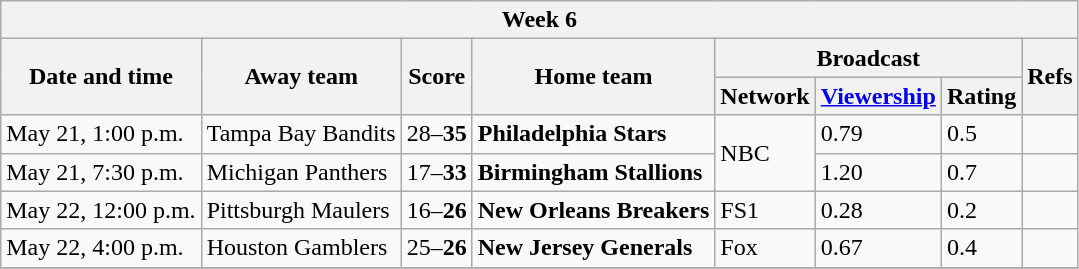<table class="wikitable">
<tr>
<th colspan="8">Week 6</th>
</tr>
<tr>
<th rowspan="2">Date and time</th>
<th rowspan="2">Away team</th>
<th rowspan="2">Score</th>
<th rowspan="2">Home team</th>
<th colspan="3">Broadcast</th>
<th rowspan="2">Refs</th>
</tr>
<tr>
<th>Network</th>
<th><a href='#'>Viewership</a><br></th>
<th>Rating<br></th>
</tr>
<tr>
<td>May 21, 1:00 p.m.</td>
<td>Tampa Bay Bandits</td>
<td>28–<strong>35</strong></td>
<td><strong>Philadelphia Stars</strong></td>
<td rowspan="2">NBC</td>
<td>0.79</td>
<td>0.5</td>
<td></td>
</tr>
<tr>
<td>May 21, 7:30 p.m.</td>
<td>Michigan Panthers</td>
<td>17–<strong>33</strong></td>
<td><strong>Birmingham Stallions</strong></td>
<td>1.20</td>
<td>0.7</td>
<td></td>
</tr>
<tr>
<td>May 22, 12:00 p.m.</td>
<td>Pittsburgh Maulers</td>
<td>16–<strong>26</strong></td>
<td><strong>New Orleans Breakers</strong></td>
<td>FS1</td>
<td>0.28</td>
<td>0.2</td>
<td></td>
</tr>
<tr>
<td>May 22, 4:00 p.m.</td>
<td>Houston Gamblers</td>
<td>25–<strong>26</strong></td>
<td><strong>New Jersey Generals</strong></td>
<td>Fox</td>
<td>0.67</td>
<td>0.4</td>
<td></td>
</tr>
<tr>
</tr>
</table>
